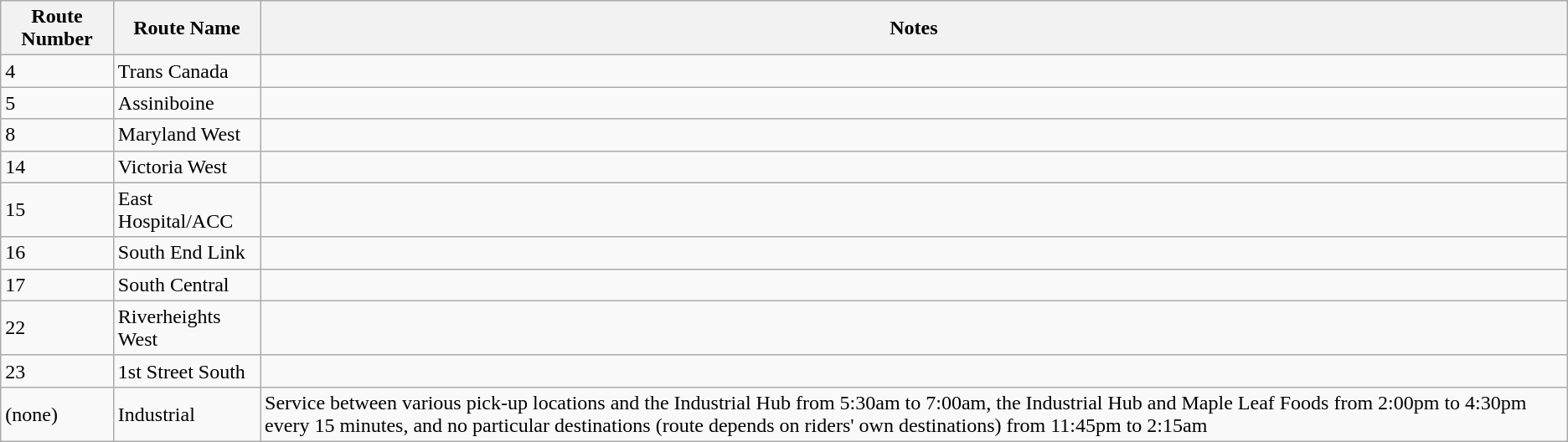<table class="wikitable">
<tr>
<th>Route Number</th>
<th>Route Name</th>
<th>Notes</th>
</tr>
<tr>
<td>4</td>
<td>Trans Canada</td>
<td></td>
</tr>
<tr>
<td>5</td>
<td>Assiniboine</td>
<td></td>
</tr>
<tr>
<td>8</td>
<td>Maryland West</td>
<td></td>
</tr>
<tr>
<td>14</td>
<td>Victoria West</td>
<td></td>
</tr>
<tr>
<td>15</td>
<td>East Hospital/ACC</td>
<td></td>
</tr>
<tr>
<td>16</td>
<td>South End Link</td>
<td></td>
</tr>
<tr>
<td>17</td>
<td>South Central</td>
<td></td>
</tr>
<tr>
<td>22</td>
<td>Riverheights West</td>
<td></td>
</tr>
<tr>
<td>23</td>
<td>1st Street South</td>
<td></td>
</tr>
<tr>
<td>(none)</td>
<td>Industrial</td>
<td>Service between various pick-up locations and the Industrial Hub from 5:30am to 7:00am, the Industrial Hub and Maple Leaf Foods from 2:00pm to 4:30pm every 15 minutes, and no particular destinations (route depends on riders' own destinations) from 11:45pm to 2:15am</td>
</tr>
</table>
